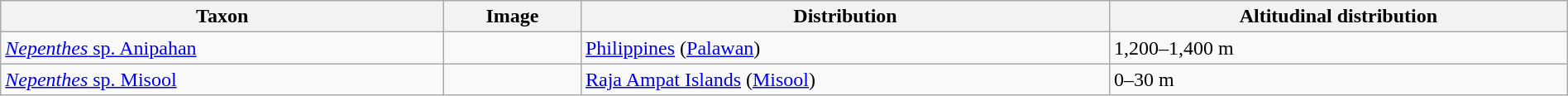<table class="sortable wikitable" width="100%">
<tr>
<th>Taxon</th>
<th>Image</th>
<th>Distribution</th>
<th>Altitudinal distribution</th>
</tr>
<tr>
<td><a href='#'><em>Nepenthes</em> sp. Anipahan</a></td>
<td></td>
<td><a href='#'>Philippines</a> (<a href='#'>Palawan</a>)</td>
<td>1,200–1,400 m</td>
</tr>
<tr>
<td><a href='#'><em>Nepenthes</em> sp. Misool</a></td>
<td></td>
<td><a href='#'>Raja Ampat Islands</a> (<a href='#'>Misool</a>)</td>
<td>0–30 m</td>
</tr>
</table>
